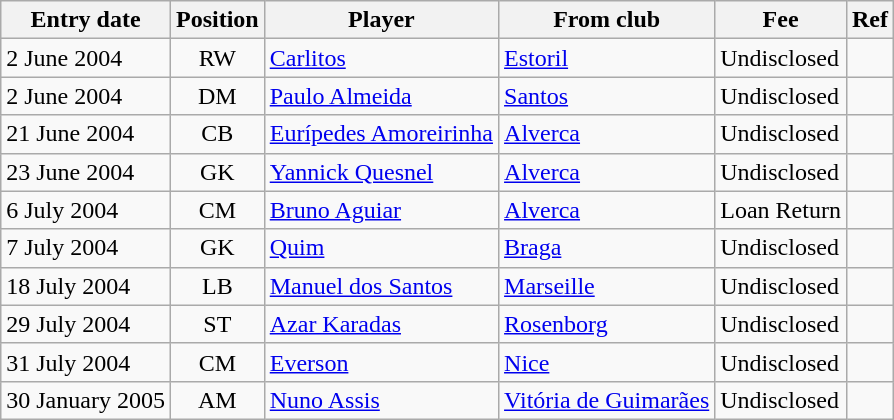<table class="wikitable sortable">
<tr>
<th>Entry date</th>
<th>Position</th>
<th>Player</th>
<th>From club</th>
<th>Fee</th>
<th>Ref</th>
</tr>
<tr>
<td>2 June 2004</td>
<td style="text-align:center;">RW</td>
<td><a href='#'>Carlitos</a></td>
<td><a href='#'>Estoril</a></td>
<td>Undisclosed</td>
<td></td>
</tr>
<tr>
<td>2 June 2004</td>
<td style="text-align:center;">DM</td>
<td><a href='#'>Paulo Almeida</a></td>
<td><a href='#'>Santos</a></td>
<td>Undisclosed</td>
<td></td>
</tr>
<tr>
<td>21 June 2004</td>
<td style="text-align:center;">CB</td>
<td><a href='#'>Eurípedes Amoreirinha</a></td>
<td><a href='#'>Alverca</a></td>
<td>Undisclosed</td>
<td></td>
</tr>
<tr>
<td>23 June 2004</td>
<td style="text-align:center;">GK</td>
<td><a href='#'>Yannick Quesnel</a></td>
<td><a href='#'>Alverca</a></td>
<td>Undisclosed</td>
<td></td>
</tr>
<tr>
<td>6 July 2004</td>
<td style="text-align:center;">CM</td>
<td><a href='#'>Bruno Aguiar</a></td>
<td><a href='#'>Alverca</a></td>
<td>Loan Return</td>
<td></td>
</tr>
<tr>
<td>7 July 2004</td>
<td style="text-align:center;">GK</td>
<td><a href='#'>Quim</a></td>
<td><a href='#'>Braga</a></td>
<td>Undisclosed</td>
<td></td>
</tr>
<tr>
<td>18 July 2004</td>
<td style="text-align:center;">LB</td>
<td><a href='#'>Manuel dos Santos</a></td>
<td><a href='#'>Marseille</a></td>
<td>Undisclosed</td>
<td></td>
</tr>
<tr>
<td>29 July 2004</td>
<td style="text-align:center;">ST</td>
<td><a href='#'>Azar Karadas</a></td>
<td><a href='#'>Rosenborg</a></td>
<td>Undisclosed</td>
<td></td>
</tr>
<tr>
<td>31 July 2004</td>
<td style="text-align:center;">CM</td>
<td><a href='#'>Everson</a></td>
<td><a href='#'>Nice</a></td>
<td>Undisclosed</td>
<td></td>
</tr>
<tr>
<td>30 January 2005</td>
<td style="text-align:center;">AM</td>
<td><a href='#'>Nuno Assis</a></td>
<td><a href='#'>Vitória de Guimarães</a></td>
<td>Undisclosed</td>
<td></td>
</tr>
</table>
